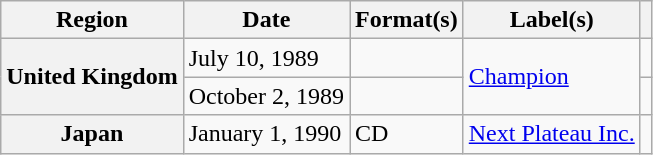<table class="wikitable plainrowheaders">
<tr>
<th scope="col">Region</th>
<th scope="col">Date</th>
<th scope="col">Format(s)</th>
<th scope="col">Label(s)</th>
<th scope="col"></th>
</tr>
<tr>
<th scope="row" rowspan="2">United Kingdom</th>
<td>July 10, 1989</td>
<td></td>
<td rowspan="2"><a href='#'>Champion</a></td>
<td></td>
</tr>
<tr>
<td>October 2, 1989</td>
<td></td>
<td></td>
</tr>
<tr>
<th scope="row">Japan</th>
<td>January 1, 1990</td>
<td>CD</td>
<td><a href='#'>Next Plateau Inc.</a></td>
<td></td>
</tr>
</table>
